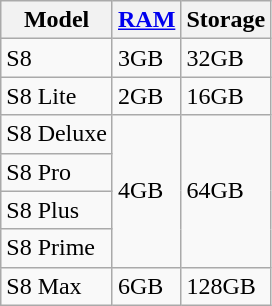<table class="wikitable">
<tr>
<th>Model</th>
<th><a href='#'>RAM</a></th>
<th>Storage</th>
</tr>
<tr>
<td>S8</td>
<td>3GB</td>
<td>32GB</td>
</tr>
<tr>
<td>S8 Lite</td>
<td>2GB</td>
<td>16GB</td>
</tr>
<tr>
<td>S8 Deluxe</td>
<td rowspan="4">4GB</td>
<td rowspan="4">64GB</td>
</tr>
<tr>
<td>S8 Pro</td>
</tr>
<tr>
<td>S8 Plus</td>
</tr>
<tr>
<td>S8 Prime</td>
</tr>
<tr>
<td>S8 Max</td>
<td>6GB</td>
<td>128GB</td>
</tr>
</table>
